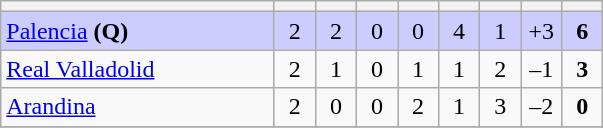<table class="wikitable" style="text-align: center;">
<tr>
<th width="175"></th>
<th width="20"></th>
<th width="20"></th>
<th width="20"></th>
<th width="20"></th>
<th width="20"></th>
<th width="20"></th>
<th width="20"></th>
<th width="20"></th>
</tr>
<tr bgcolor=#ccccff>
<td align=left><a href='#'>Palencia</a> <strong>(Q)</strong></td>
<td>2</td>
<td>2</td>
<td>0</td>
<td>0</td>
<td>4</td>
<td>1</td>
<td>+3</td>
<td><strong>6</strong></td>
</tr>
<tr>
<td align=left><a href='#'>Real Valladolid</a></td>
<td>2</td>
<td>1</td>
<td>0</td>
<td>1</td>
<td>1</td>
<td>2</td>
<td>–1</td>
<td><strong>3</strong></td>
</tr>
<tr>
<td align=left><a href='#'>Arandina</a></td>
<td>2</td>
<td>0</td>
<td>0</td>
<td>2</td>
<td>1</td>
<td>3</td>
<td>–2</td>
<td><strong>0</strong></td>
</tr>
<tr>
</tr>
</table>
